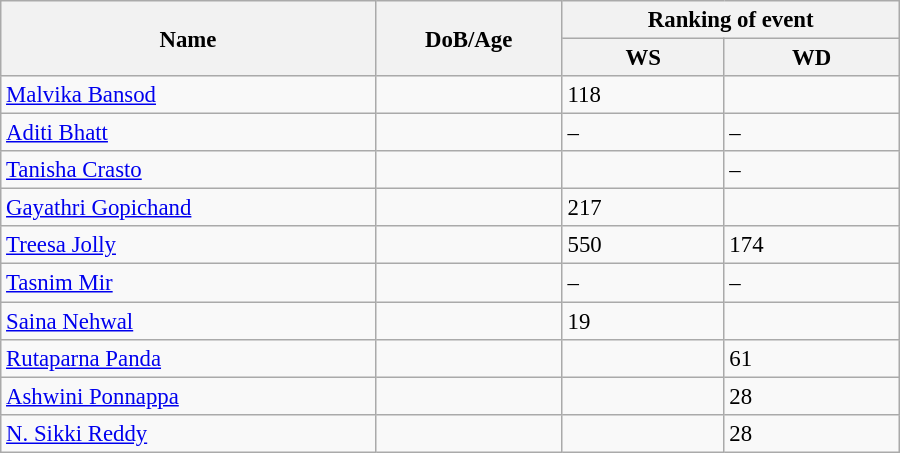<table class="wikitable"  style="width:600px; font-size:95%;">
<tr>
<th align="left" rowspan="2">Name</th>
<th align="left" rowspan="2">DoB/Age</th>
<th align="center" colspan="2">Ranking of event</th>
</tr>
<tr>
<th align="center">WS</th>
<th align="center">WD</th>
</tr>
<tr>
<td align="left"><a href='#'>Malvika Bansod</a></td>
<td align="left"></td>
<td>118</td>
<td></td>
</tr>
<tr>
<td align="left"><a href='#'>Aditi Bhatt</a></td>
<td align="left"></td>
<td>–</td>
<td>–</td>
</tr>
<tr>
<td align="left"><a href='#'>Tanisha Crasto</a></td>
<td align="left"></td>
<td></td>
<td>–</td>
</tr>
<tr>
<td align="left"><a href='#'>Gayathri Gopichand</a></td>
<td align="left"></td>
<td>217</td>
<td></td>
</tr>
<tr>
<td align="left"><a href='#'>Treesa Jolly</a></td>
<td align="left"></td>
<td>550</td>
<td>174</td>
</tr>
<tr>
<td align="left"><a href='#'>Tasnim Mir</a></td>
<td align="left"></td>
<td>–</td>
<td>–</td>
</tr>
<tr>
<td align="left"><a href='#'>Saina Nehwal</a></td>
<td align="left"></td>
<td>19</td>
<td></td>
</tr>
<tr>
<td align="left"><a href='#'>Rutaparna Panda</a></td>
<td align="left"></td>
<td></td>
<td>61</td>
</tr>
<tr>
<td align="left"><a href='#'>Ashwini Ponnappa</a></td>
<td align="left"></td>
<td></td>
<td>28</td>
</tr>
<tr>
<td align="left"><a href='#'>N. Sikki Reddy</a></td>
<td align="left"></td>
<td></td>
<td>28</td>
</tr>
</table>
